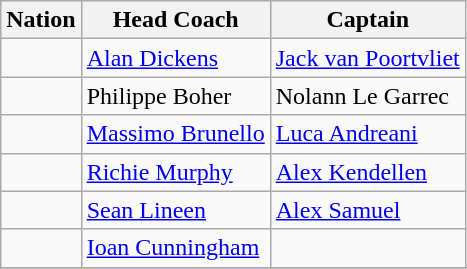<table class="wikitable sortable">
<tr>
<th>Nation</th>
<th>Head Coach</th>
<th>Captain</th>
</tr>
<tr>
<td></td>
<td><a href='#'>Alan Dickens</a></td>
<td><a href='#'>Jack van Poortvliet</a></td>
</tr>
<tr>
<td></td>
<td>Philippe Boher</td>
<td>Nolann Le Garrec</td>
</tr>
<tr>
<td></td>
<td><a href='#'>Massimo Brunello</a></td>
<td><a href='#'>Luca Andreani</a></td>
</tr>
<tr>
<td></td>
<td><a href='#'>Richie Murphy</a></td>
<td><a href='#'>Alex Kendellen</a></td>
</tr>
<tr>
<td></td>
<td><a href='#'>Sean Lineen</a></td>
<td><a href='#'>Alex Samuel</a></td>
</tr>
<tr>
<td></td>
<td><a href='#'>Ioan Cunningham</a></td>
<td></td>
</tr>
<tr>
</tr>
</table>
